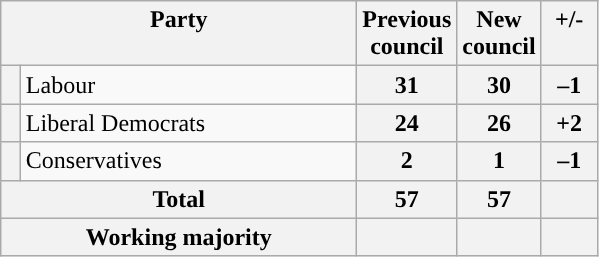<table class="wikitable">
<tr>
<th valign=top colspan="2" style="width: 230px">Party</th>
<th valign=top style="width: 30px">Previous council</th>
<th valign=top style="width: 30px">New council</th>
<th valign=top style="width: 30px">+/-</th>
</tr>
<tr>
<th style="background-color: "></th>
<td>Labour</td>
<th align=center>31</th>
<th align=center>30</th>
<th align=center>–1</th>
</tr>
<tr>
<th style="background-color: "></th>
<td>Liberal Democrats</td>
<th align=center>24</th>
<th align=center>26</th>
<th align=center>+2</th>
</tr>
<tr>
<th style="background-color: "></th>
<td>Conservatives</td>
<th align=center>2</th>
<th align=center>1</th>
<th align=center>–1</th>
</tr>
<tr>
<th colspan=2>Total</th>
<th style="text-align: center">57</th>
<th style="text-align: center">57</th>
<th></th>
</tr>
<tr>
<th colspan=2>Working majority</th>
<th></th>
<th></th>
<th></th>
</tr>
</table>
